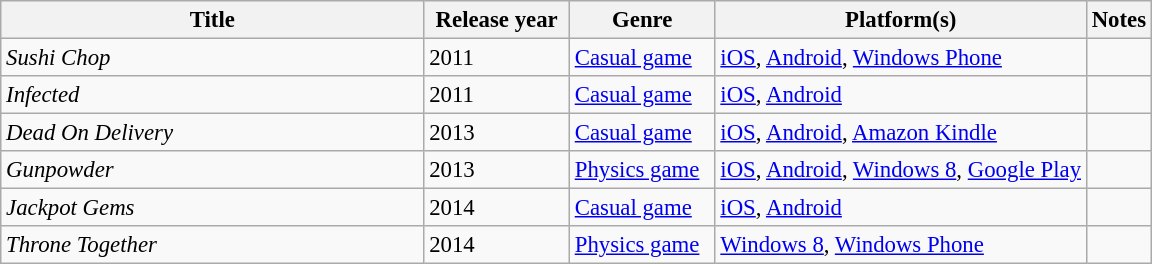<table class="sortable wikitable" style="font-size: 95%;">
<tr>
<th style="width:275px;">Title</th>
<th style="width:90px;">Release year</th>
<th style="width:90px;">Genre</th>
<th style="min-width:90px;">Platform(s)</th>
<th class="unsortable">Notes</th>
</tr>
<tr>
<td><em>Sushi Chop</em></td>
<td>2011</td>
<td><a href='#'>Casual game</a></td>
<td><a href='#'>iOS</a>, <a href='#'>Android</a>, <a href='#'>Windows Phone</a></td>
<td></td>
</tr>
<tr>
<td><em>Infected</em></td>
<td>2011</td>
<td><a href='#'>Casual game</a></td>
<td><a href='#'>iOS</a>, <a href='#'>Android</a></td>
<td></td>
</tr>
<tr>
<td><em>Dead On Delivery</em></td>
<td>2013</td>
<td><a href='#'>Casual game</a></td>
<td><a href='#'>iOS</a>, <a href='#'>Android</a>, <a href='#'>Amazon Kindle</a></td>
<td></td>
</tr>
<tr>
<td><em>Gunpowder</em></td>
<td>2013</td>
<td><a href='#'>Physics game</a></td>
<td><a href='#'>iOS</a>, <a href='#'>Android</a>, <a href='#'>Windows 8</a>, <a href='#'>Google Play</a></td>
<td></td>
</tr>
<tr>
<td><em>Jackpot Gems</em></td>
<td>2014</td>
<td><a href='#'>Casual game</a></td>
<td><a href='#'>iOS</a>, <a href='#'>Android</a></td>
<td></td>
</tr>
<tr>
<td><em>Throne Together</em></td>
<td>2014</td>
<td><a href='#'>Physics game</a></td>
<td><a href='#'>Windows 8</a>, <a href='#'>Windows Phone</a></td>
<td></td>
</tr>
</table>
